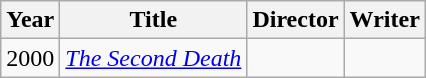<table class="wikitable">
<tr>
<th>Year</th>
<th>Title</th>
<th>Director</th>
<th>Writer</th>
</tr>
<tr>
<td>2000</td>
<td><em><a href='#'>The Second Death</a></em></td>
<td></td>
<td></td>
</tr>
</table>
